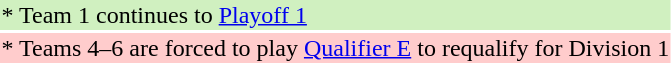<table>
<tr style="background: #D0F0C0;">
<td>* Team 1 continues to <a href='#'>Playoff 1</a></td>
</tr>
<tr style="background: #FFCCCC;">
<td>* Teams 4–6 are forced to play <a href='#'>Qualifier E</a> to requalify for Division 1</td>
</tr>
</table>
